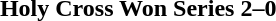<table class="noborder" style="text-align: center; border: none; width: 100%">
<tr>
<th width="97%"><strong>Holy Cross Won Series 2–0</strong></th>
<th width="3%"></th>
</tr>
</table>
